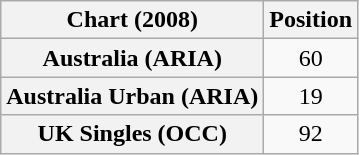<table class="wikitable sortable plainrowheaders" style="text-align:center">
<tr>
<th>Chart (2008)</th>
<th>Position</th>
</tr>
<tr>
<th scope="row">Australia (ARIA)</th>
<td>60</td>
</tr>
<tr>
<th scope="row">Australia Urban (ARIA)</th>
<td>19</td>
</tr>
<tr>
<th scope="row">UK Singles (OCC)</th>
<td>92</td>
</tr>
</table>
